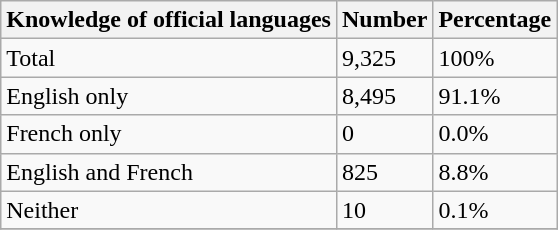<table class="wikitable">
<tr>
<th>Knowledge of official languages</th>
<th>Number</th>
<th>Percentage</th>
</tr>
<tr>
<td>Total</td>
<td>9,325</td>
<td>100%</td>
</tr>
<tr>
<td>English only</td>
<td>8,495</td>
<td>91.1%</td>
</tr>
<tr>
<td>French only</td>
<td>0</td>
<td>0.0%</td>
</tr>
<tr>
<td>English and French</td>
<td>825</td>
<td>8.8%</td>
</tr>
<tr>
<td>Neither</td>
<td>10</td>
<td>0.1%</td>
</tr>
<tr>
</tr>
</table>
